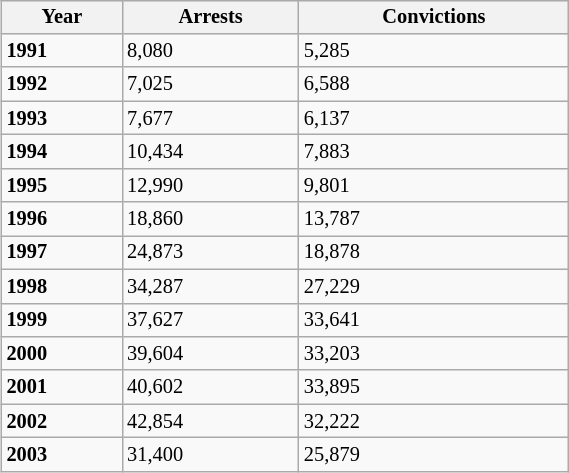<table class = "wikitable" style = "float:right; font-size:85%; margin-left:15px; width:30%">
<tr bgcolor="#efefef">
<th>Year</th>
<th>Arrests</th>
<th>Convictions</th>
</tr>
<tr>
<td><strong>1991</strong></td>
<td>8,080</td>
<td>5,285</td>
</tr>
<tr>
<td><strong>1992</strong></td>
<td>7,025</td>
<td>6,588</td>
</tr>
<tr>
<td><strong>1993</strong></td>
<td>7,677</td>
<td>6,137</td>
</tr>
<tr>
<td><strong>1994</strong></td>
<td>10,434</td>
<td>7,883</td>
</tr>
<tr>
<td><strong>1995</strong></td>
<td>12,990</td>
<td>9,801</td>
</tr>
<tr>
<td><strong>1996</strong></td>
<td>18,860</td>
<td>13,787</td>
</tr>
<tr>
<td><strong>1997</strong></td>
<td>24,873</td>
<td>18,878</td>
</tr>
<tr>
<td><strong>1998</strong></td>
<td>34,287</td>
<td>27,229</td>
</tr>
<tr>
<td><strong>1999</strong></td>
<td>37,627</td>
<td>33,641</td>
</tr>
<tr>
<td><strong>2000</strong></td>
<td>39,604</td>
<td>33,203</td>
</tr>
<tr>
<td><strong>2001</strong></td>
<td>40,602</td>
<td>33,895</td>
</tr>
<tr>
<td><strong>2002</strong></td>
<td>42,854</td>
<td>32,222</td>
</tr>
<tr>
<td><strong>2003</strong></td>
<td>31,400</td>
<td>25,879</td>
</tr>
</table>
